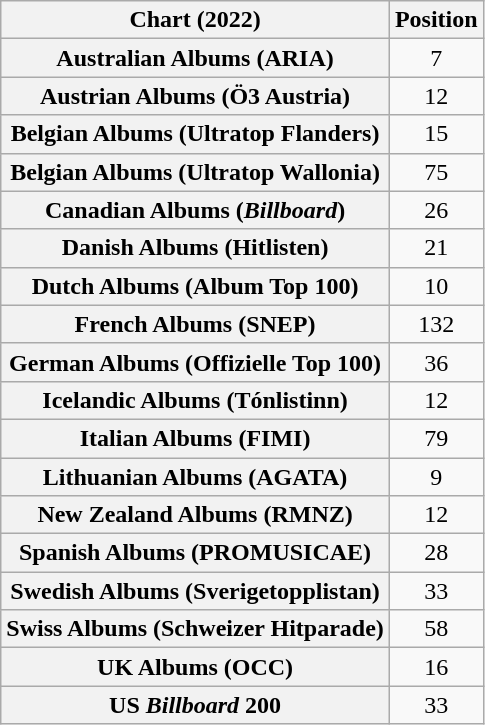<table class="wikitable sortable plainrowheaders" style="text-align:center">
<tr>
<th scope="col">Chart (2022)</th>
<th scope="col">Position</th>
</tr>
<tr>
<th scope="row">Australian Albums (ARIA)</th>
<td>7</td>
</tr>
<tr>
<th scope="row">Austrian Albums (Ö3 Austria)</th>
<td>12</td>
</tr>
<tr>
<th scope="row">Belgian Albums (Ultratop Flanders)</th>
<td>15</td>
</tr>
<tr>
<th scope="row">Belgian Albums (Ultratop Wallonia)</th>
<td>75</td>
</tr>
<tr>
<th scope="row">Canadian Albums (<em>Billboard</em>)</th>
<td>26</td>
</tr>
<tr>
<th scope="row">Danish Albums (Hitlisten)</th>
<td>21</td>
</tr>
<tr>
<th scope="row">Dutch Albums (Album Top 100)</th>
<td>10</td>
</tr>
<tr>
<th scope="row">French Albums (SNEP)</th>
<td>132</td>
</tr>
<tr>
<th scope="row">German Albums (Offizielle Top 100)</th>
<td>36</td>
</tr>
<tr>
<th scope="row">Icelandic Albums (Tónlistinn)</th>
<td>12</td>
</tr>
<tr>
<th scope="row">Italian Albums (FIMI)</th>
<td>79</td>
</tr>
<tr>
<th scope="row">Lithuanian Albums (AGATA)</th>
<td>9</td>
</tr>
<tr>
<th scope="row">New Zealand Albums (RMNZ)</th>
<td>12</td>
</tr>
<tr>
<th scope="row">Spanish Albums (PROMUSICAE)</th>
<td>28</td>
</tr>
<tr>
<th scope="row">Swedish Albums (Sverigetopplistan)</th>
<td>33</td>
</tr>
<tr>
<th scope="row">Swiss Albums (Schweizer Hitparade)</th>
<td>58</td>
</tr>
<tr>
<th scope="row">UK Albums (OCC)</th>
<td>16</td>
</tr>
<tr>
<th scope="row">US <em>Billboard</em> 200</th>
<td>33</td>
</tr>
</table>
